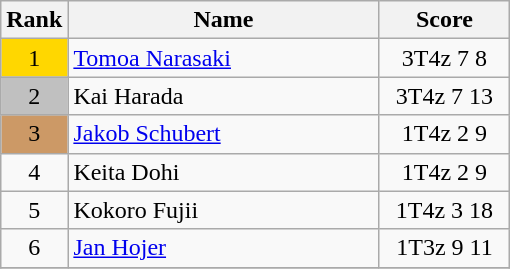<table class="wikitable">
<tr>
<th>Rank</th>
<th width = "200">Name</th>
<th width = "80">Score</th>
</tr>
<tr>
<td align="center" style="background: gold">1</td>
<td> <a href='#'>Tomoa Narasaki</a></td>
<td align="center">3T4z 7 8</td>
</tr>
<tr>
<td align="center" style="background: silver">2</td>
<td> Kai Harada</td>
<td align="center">3T4z 7 13</td>
</tr>
<tr>
<td align="center" style="background: #cc9966">3</td>
<td> <a href='#'>Jakob Schubert</a></td>
<td align="center">1T4z 2 9</td>
</tr>
<tr>
<td align="center">4</td>
<td> Keita Dohi</td>
<td align="center">1T4z 2 9</td>
</tr>
<tr>
<td align="center">5</td>
<td> Kokoro Fujii</td>
<td align="center">1T4z 3 18</td>
</tr>
<tr>
<td align="center">6</td>
<td> <a href='#'>Jan Hojer</a></td>
<td align="center">1T3z 9 11</td>
</tr>
<tr>
</tr>
</table>
